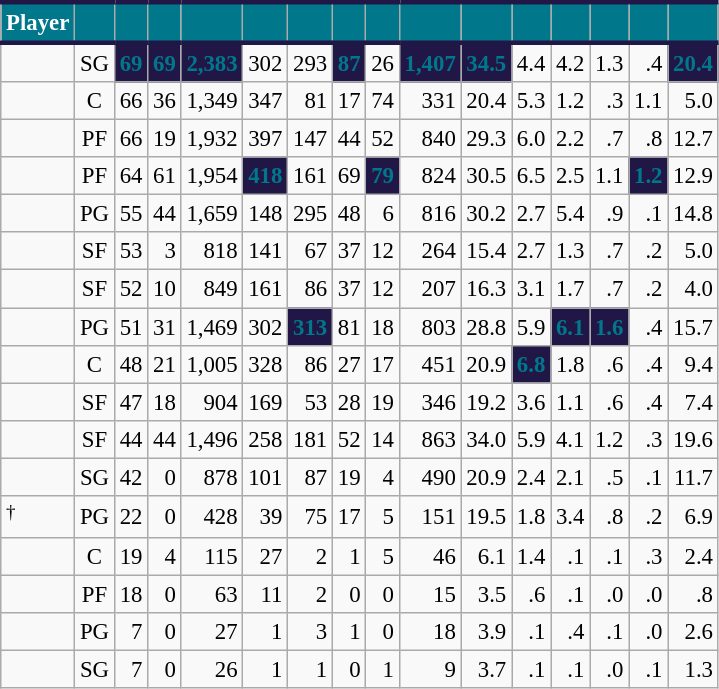<table class="wikitable sortable" style="font-size: 95%; text-align:right;">
<tr>
<th style="background:#00778B; color:#FFFFFF; border-top:#211747 3px solid; border-bottom:#211747 3px solid;">Player</th>
<th style="background:#00778B; color:#FFFFFF; border-top:#211747 3px solid; border-bottom:#211747 3px solid;"></th>
<th style="background:#00778B; color:#FFFFFF; border-top:#211747 3px solid; border-bottom:#211747 3px solid;"></th>
<th style="background:#00778B; color:#FFFFFF; border-top:#211747 3px solid; border-bottom:#211747 3px solid;"></th>
<th style="background:#00778B; color:#FFFFFF; border-top:#211747 3px solid; border-bottom:#211747 3px solid;"></th>
<th style="background:#00778B; color:#FFFFFF; border-top:#211747 3px solid; border-bottom:#211747 3px solid;"></th>
<th style="background:#00778B; color:#FFFFFF; border-top:#211747 3px solid; border-bottom:#211747 3px solid;"></th>
<th style="background:#00778B; color:#FFFFFF; border-top:#211747 3px solid; border-bottom:#211747 3px solid;"></th>
<th style="background:#00778B; color:#FFFFFF; border-top:#211747 3px solid; border-bottom:#211747 3px solid;"></th>
<th style="background:#00778B; color:#FFFFFF; border-top:#211747 3px solid; border-bottom:#211747 3px solid;"></th>
<th style="background:#00778B; color:#FFFFFF; border-top:#211747 3px solid; border-bottom:#211747 3px solid;"></th>
<th style="background:#00778B; color:#FFFFFF; border-top:#211747 3px solid; border-bottom:#211747 3px solid;"></th>
<th style="background:#00778B; color:#FFFFFF; border-top:#211747 3px solid; border-bottom:#211747 3px solid;"></th>
<th style="background:#00778B; color:#FFFFFF; border-top:#211747 3px solid; border-bottom:#211747 3px solid;"></th>
<th style="background:#00778B; color:#FFFFFF; border-top:#211747 3px solid; border-bottom:#211747 3px solid;"></th>
<th style="background:#00778B; color:#FFFFFF; border-top:#211747 3px solid; border-bottom:#211747 3px solid;"></th>
</tr>
<tr>
<td style="text-align:left;"></td>
<td style="text-align:center;">SG</td>
<td style="background:#211747; color:#00778B;"><strong>69</strong></td>
<td style="background:#211747; color:#00778B;"><strong>69</strong></td>
<td style="background:#211747; color:#00778B;"><strong>2,383</strong></td>
<td>302</td>
<td>293</td>
<td style="background:#211747; color:#00778B;"><strong>87</strong></td>
<td>26</td>
<td style="background:#211747; color:#00778B;"><strong>1,407</strong></td>
<td style="background:#211747; color:#00778B;"><strong>34.5</strong></td>
<td>4.4</td>
<td>4.2</td>
<td>1.3</td>
<td>.4</td>
<td style="background:#211747; color:#00778B;"><strong>20.4</strong></td>
</tr>
<tr>
<td style="text-align:left;"></td>
<td style="text-align:center;">C</td>
<td>66</td>
<td>36</td>
<td>1,349</td>
<td>347</td>
<td>81</td>
<td>17</td>
<td>74</td>
<td>331</td>
<td>20.4</td>
<td>5.3</td>
<td>1.2</td>
<td>.3</td>
<td>1.1</td>
<td>5.0</td>
</tr>
<tr>
<td style="text-align:left;"></td>
<td style="text-align:center;">PF</td>
<td>66</td>
<td>19</td>
<td>1,932</td>
<td>397</td>
<td>147</td>
<td>44</td>
<td>52</td>
<td>840</td>
<td>29.3</td>
<td>6.0</td>
<td>2.2</td>
<td>.7</td>
<td>.8</td>
<td>12.7</td>
</tr>
<tr>
<td style="text-align:left;"></td>
<td style="text-align:center;">PF</td>
<td>64</td>
<td>61</td>
<td>1,954</td>
<td style="background:#211747; color:#00778B;"><strong>418</strong></td>
<td>161</td>
<td>69</td>
<td style="background:#211747; color:#00778B;"><strong>79</strong></td>
<td>824</td>
<td>30.5</td>
<td>6.5</td>
<td>2.5</td>
<td>1.1</td>
<td style="background:#211747; color:#00778B;"><strong>1.2</strong></td>
<td>12.9</td>
</tr>
<tr>
<td style="text-align:left;"></td>
<td style="text-align:center;">PG</td>
<td>55</td>
<td>44</td>
<td>1,659</td>
<td>148</td>
<td>295</td>
<td>48</td>
<td>6</td>
<td>816</td>
<td>30.2</td>
<td>2.7</td>
<td>5.4</td>
<td>.9</td>
<td>.1</td>
<td>14.8</td>
</tr>
<tr>
<td style="text-align:left;"></td>
<td style="text-align:center;">SF</td>
<td>53</td>
<td>3</td>
<td>818</td>
<td>141</td>
<td>67</td>
<td>37</td>
<td>12</td>
<td>264</td>
<td>15.4</td>
<td>2.7</td>
<td>1.3</td>
<td>.7</td>
<td>.2</td>
<td>5.0</td>
</tr>
<tr>
<td style="text-align:left;"></td>
<td style="text-align:center;">SF</td>
<td>52</td>
<td>10</td>
<td>849</td>
<td>161</td>
<td>86</td>
<td>37</td>
<td>12</td>
<td>207</td>
<td>16.3</td>
<td>3.1</td>
<td>1.7</td>
<td>.7</td>
<td>.2</td>
<td>4.0</td>
</tr>
<tr>
<td style="text-align:left;"></td>
<td style="text-align:center;">PG</td>
<td>51</td>
<td>31</td>
<td>1,469</td>
<td>302</td>
<td style="background:#211747; color:#00778B;"><strong>313</strong></td>
<td>81</td>
<td>18</td>
<td>803</td>
<td>28.8</td>
<td>5.9</td>
<td style="background:#211747; color:#00778B;"><strong>6.1</strong></td>
<td style="background:#211747; color:#00778B;"><strong>1.6</strong></td>
<td>.4</td>
<td>15.7</td>
</tr>
<tr>
<td style="text-align:left;"></td>
<td style="text-align:center;">C</td>
<td>48</td>
<td>21</td>
<td>1,005</td>
<td>328</td>
<td>86</td>
<td>27</td>
<td>17</td>
<td>451</td>
<td>20.9</td>
<td style="background:#211747; color:#00778B;"><strong>6.8</strong></td>
<td>1.8</td>
<td>.6</td>
<td>.4</td>
<td>9.4</td>
</tr>
<tr>
<td style="text-align:left;"></td>
<td style="text-align:center;">SF</td>
<td>47</td>
<td>18</td>
<td>904</td>
<td>169</td>
<td>53</td>
<td>28</td>
<td>19</td>
<td>346</td>
<td>19.2</td>
<td>3.6</td>
<td>1.1</td>
<td>.6</td>
<td>.4</td>
<td>7.4</td>
</tr>
<tr>
<td style="text-align:left;"></td>
<td style="text-align:center;">SF</td>
<td>44</td>
<td>44</td>
<td>1,496</td>
<td>258</td>
<td>181</td>
<td>52</td>
<td>14</td>
<td>863</td>
<td>34.0</td>
<td>5.9</td>
<td>4.1</td>
<td>1.2</td>
<td>.3</td>
<td>19.6</td>
</tr>
<tr>
<td style="text-align:left;"></td>
<td style="text-align:center;">SG</td>
<td>42</td>
<td>0</td>
<td>878</td>
<td>101</td>
<td>87</td>
<td>19</td>
<td>4</td>
<td>490</td>
<td>20.9</td>
<td>2.4</td>
<td>2.1</td>
<td>.5</td>
<td>.1</td>
<td>11.7</td>
</tr>
<tr>
<td style="text-align:left;"><sup>†</sup></td>
<td style="text-align:center;">PG</td>
<td>22</td>
<td>0</td>
<td>428</td>
<td>39</td>
<td>75</td>
<td>17</td>
<td>5</td>
<td>151</td>
<td>19.5</td>
<td>1.8</td>
<td>3.4</td>
<td>.8</td>
<td>.2</td>
<td>6.9</td>
</tr>
<tr>
<td style="text-align:left;"></td>
<td style="text-align:center;">C</td>
<td>19</td>
<td>4</td>
<td>115</td>
<td>27</td>
<td>2</td>
<td>1</td>
<td>5</td>
<td>46</td>
<td>6.1</td>
<td>1.4</td>
<td>.1</td>
<td>.1</td>
<td>.3</td>
<td>2.4</td>
</tr>
<tr>
<td style="text-align:left;"></td>
<td style="text-align:center;">PF</td>
<td>18</td>
<td>0</td>
<td>63</td>
<td>11</td>
<td>2</td>
<td>0</td>
<td>0</td>
<td>15</td>
<td>3.5</td>
<td>.6</td>
<td>.1</td>
<td>.0</td>
<td>.0</td>
<td>.8</td>
</tr>
<tr>
<td style="text-align:left;"></td>
<td style="text-align:center;">PG</td>
<td>7</td>
<td>0</td>
<td>27</td>
<td>1</td>
<td>3</td>
<td>1</td>
<td>0</td>
<td>18</td>
<td>3.9</td>
<td>.1</td>
<td>.4</td>
<td>.1</td>
<td>.0</td>
<td>2.6</td>
</tr>
<tr>
<td style="text-align:left;"></td>
<td style="text-align:center;">SG</td>
<td>7</td>
<td>0</td>
<td>26</td>
<td>1</td>
<td>1</td>
<td>0</td>
<td>1</td>
<td>9</td>
<td>3.7</td>
<td>.1</td>
<td>.1</td>
<td>.0</td>
<td>.1</td>
<td>1.3</td>
</tr>
</table>
